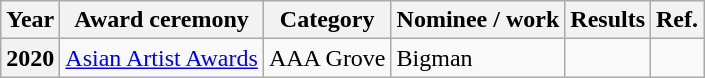<table class="wikitable plainrowheaders sortable">
<tr>
<th>Year</th>
<th>Award ceremony</th>
<th>Category</th>
<th>Nominee / work</th>
<th>Results</th>
<th>Ref.</th>
</tr>
<tr>
<th scope="row">2020</th>
<td><a href='#'>Asian Artist Awards</a></td>
<td>AAA Grove</td>
<td>Bigman</td>
<td></td>
<td></td>
</tr>
</table>
